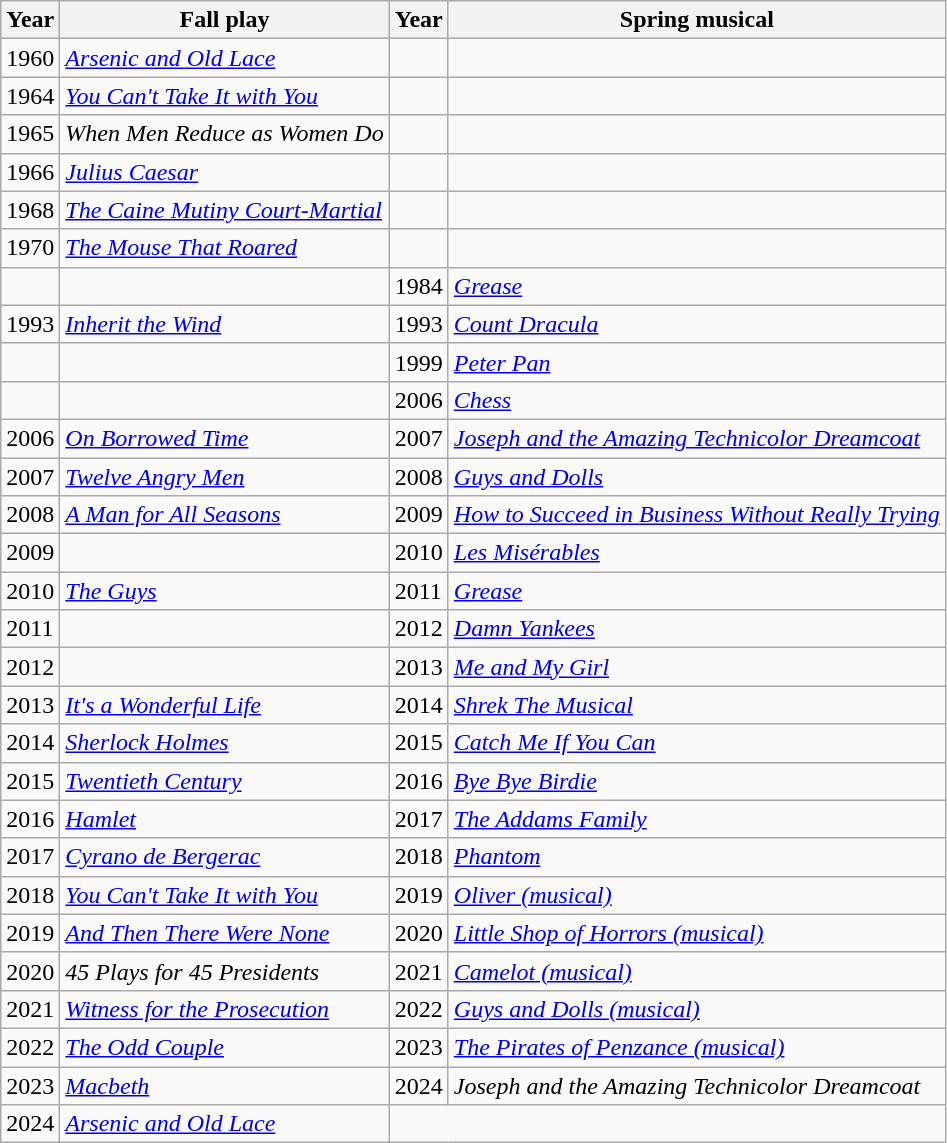<table class="wikitable">
<tr>
<th>Year</th>
<th>Fall play</th>
<th>Year</th>
<th>Spring musical</th>
</tr>
<tr>
<td>1960</td>
<td><a href='#'><em>Arsenic and Old Lace</em></a></td>
<td></td>
<td></td>
</tr>
<tr>
<td>1964</td>
<td><a href='#'><em>You Can't Take It with You</em></a></td>
<td></td>
<td></td>
</tr>
<tr>
<td>1965</td>
<td><em>When Men Reduce as Women Do</em></td>
<td></td>
<td></td>
</tr>
<tr>
<td>1966</td>
<td><a href='#'><em>Julius Caesar</em></a></td>
<td></td>
<td></td>
</tr>
<tr>
<td>1968</td>
<td><em><a href='#'>The Caine Mutiny Court-Martial</a></em></td>
<td></td>
<td></td>
</tr>
<tr>
<td>1970</td>
<td><em><a href='#'>The Mouse That Roared</a></em></td>
<td></td>
<td></td>
</tr>
<tr>
<td></td>
<td></td>
<td>1984</td>
<td><a href='#'><em>Grease</em></a></td>
</tr>
<tr>
<td>1993</td>
<td><a href='#'><em>Inherit the Wind</em></a></td>
<td>1993</td>
<td><em><a href='#'>Count Dracula</a></em></td>
</tr>
<tr>
<td></td>
<td></td>
<td>1999</td>
<td><a href='#'><em>Peter Pan</em></a></td>
</tr>
<tr>
<td></td>
<td></td>
<td>2006</td>
<td><a href='#'><em>Chess</em></a></td>
</tr>
<tr>
<td>2006</td>
<td><em><a href='#'>On Borrowed Time</a></em></td>
<td>2007</td>
<td><em><a href='#'>Joseph and the Amazing Technicolor Dreamcoat</a></em></td>
</tr>
<tr>
<td>2007</td>
<td><em><a href='#'>Twelve Angry Men</a></em></td>
<td>2008</td>
<td><em><a href='#'>Guys and Dolls</a></em></td>
</tr>
<tr>
<td>2008</td>
<td><em><a href='#'>A Man for All Seasons</a></em></td>
<td>2009</td>
<td><a href='#'><em>How to Succeed in Business Without Really Trying</em></a></td>
</tr>
<tr>
<td>2009</td>
<td></td>
<td>2010</td>
<td><a href='#'><em>Les Misérables</em></a></td>
</tr>
<tr>
<td>2010</td>
<td><em><a href='#'>The Guys</a></em></td>
<td>2011</td>
<td><em><a href='#'>Grease</a></em></td>
</tr>
<tr>
<td>2011</td>
<td></td>
<td>2012</td>
<td><em><a href='#'>Damn Yankees</a></em></td>
</tr>
<tr>
<td>2012</td>
<td></td>
<td>2013</td>
<td><em><a href='#'>Me and My Girl</a></em></td>
</tr>
<tr>
<td>2013</td>
<td><em><a href='#'>It's a Wonderful Life</a></em></td>
<td>2014</td>
<td><em><a href='#'>Shrek The Musical</a></em></td>
</tr>
<tr>
<td>2014</td>
<td><a href='#'><em>Sherlock Holmes</em></a></td>
<td>2015</td>
<td><a href='#'><em>Catch Me If You Can</em></a></td>
</tr>
<tr>
<td>2015</td>
<td><a href='#'><em>Twentieth Century</em></a></td>
<td>2016</td>
<td><em><a href='#'>Bye Bye Birdie</a></em></td>
</tr>
<tr>
<td>2016</td>
<td><em><a href='#'>Hamlet</a></em></td>
<td>2017</td>
<td><em><a href='#'>The Addams Family</a></em></td>
</tr>
<tr>
<td>2017</td>
<td><em><a href='#'>Cyrano de Bergerac</a></em></td>
<td>2018</td>
<td><em><a href='#'>Phantom</a></em></td>
</tr>
<tr>
<td>2018</td>
<td><em><a href='#'>You Can't Take It with You</a></em></td>
<td>2019</td>
<td><em><a href='#'>Oliver (musical)</a></em></td>
</tr>
<tr>
<td>2019</td>
<td><em><a href='#'>And Then There Were None</a></em></td>
<td>2020</td>
<td><em><a href='#'>Little Shop of Horrors (musical)</a></em></td>
</tr>
<tr>
<td>2020</td>
<td><em>45 Plays for 45 Presidents</em></td>
<td>2021</td>
<td><em><a href='#'>Camelot (musical)</a></em></td>
</tr>
<tr>
<td>2021</td>
<td><a href='#'><em>Witness for the Prosecution</em></a></td>
<td>2022</td>
<td><a href='#'><em>Guys and Dolls (musical)</em></a></td>
</tr>
<tr>
<td>2022</td>
<td><a href='#'><em>The Odd Couple</em></a></td>
<td>2023</td>
<td><em><a href='#'>The Pirates of Penzance (musical)</a></em></td>
</tr>
<tr>
<td>2023</td>
<td><a href='#'><em>Macbeth</em></a></td>
<td>2024</td>
<td><em>Joseph and the Amazing Technicolor Dreamcoat</em></td>
</tr>
<tr>
<td>2024</td>
<td><em><a href='#'>Arsenic and Old Lace</a></em></td>
</tr>
</table>
